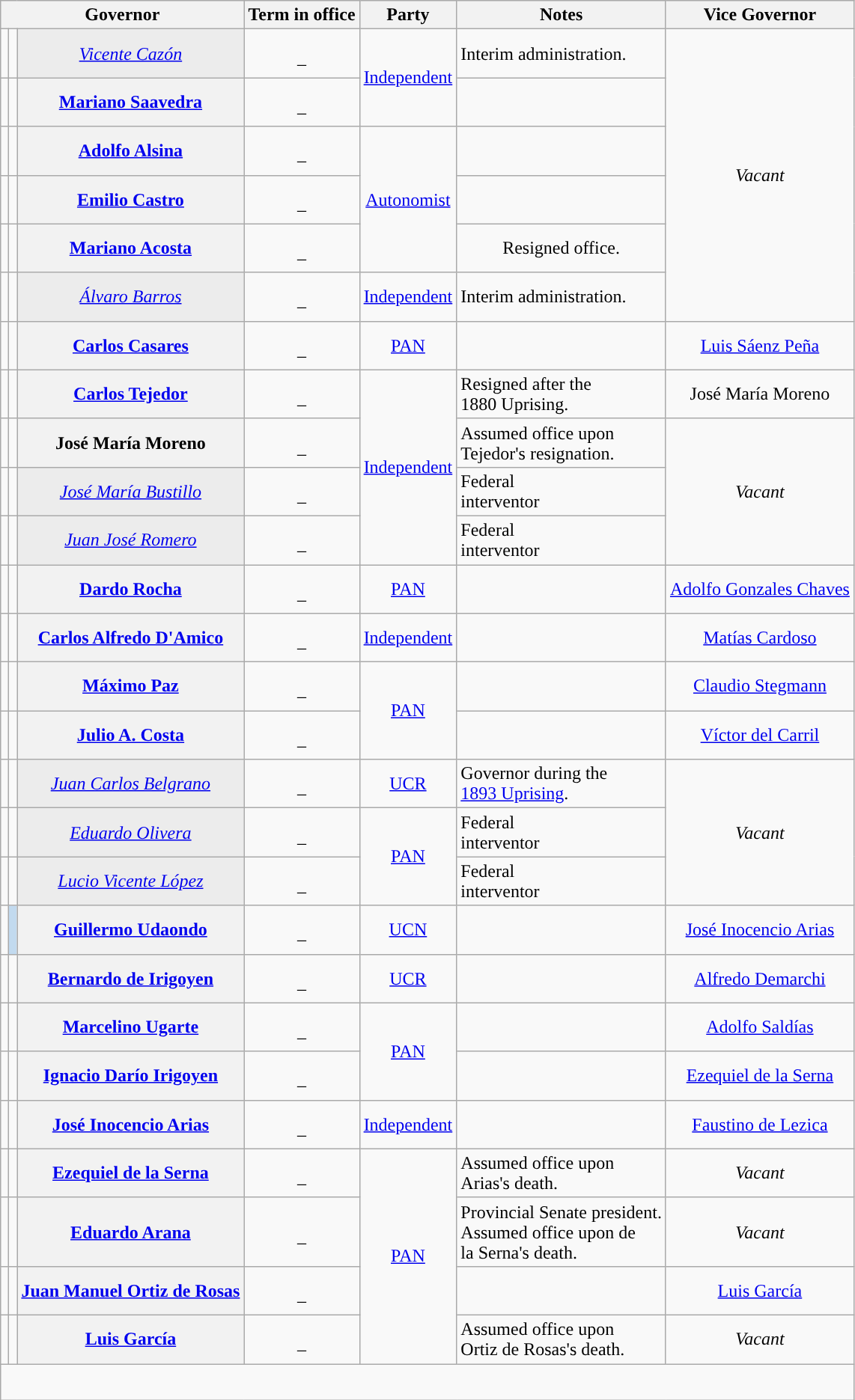<table class="wikitable sortable" style="text-align: center;">
<tr>
<th scope="col" colspan="3">Governor</th>
<th scope="col">Term in office</th>
<th scope="col">Party</th>
<th scope="col">Notes</th>
<th scope="col">Vice Governor</th>
</tr>
<tr style="height:2em;">
<td data-sort-value="Cazón, Vicente"></td>
<td style="color:inherit;background:"></td>
<td style="background: #ececec; scope="row"><em><a href='#'>Vicente Cazón</a></em></td>
<td><br>–<br></td>
<td rowspan="2"><a href='#'>Independent</a></td>
<td align=left>Interim administration.</td>
<td rowspan="6"><em>Vacant</em></td>
</tr>
<tr style="height:2em;">
<td data-sort-value="Saavedra, Mariano"></td>
<td style="background:"></td>
<th scope="row"><a href='#'>Mariano Saavedra</a></th>
<td><br>–<br></td>
<td></td>
</tr>
<tr style="height:2em;">
<td data-sort-value="Alsina, Adolfo"></td>
<td style="background:"></td>
<th scope="row"><a href='#'>Adolfo Alsina</a></th>
<td><br>–<br></td>
<td rowspan="3"><a href='#'>Autonomist</a></td>
<td></td>
</tr>
<tr style="height:2em;">
<td data-sort-value="Castro, Emilio"></td>
<td style="background:"></td>
<th scope="row"><a href='#'>Emilio Castro</a></th>
<td><br>–<br></td>
<td></td>
</tr>
<tr style="height:2em;">
<td data-sort-value="Acosta, Mariano"></td>
<td style="background:"></td>
<th scope="row"><a href='#'>Mariano Acosta</a></th>
<td><br>–<br></td>
<td>Resigned office.</td>
</tr>
<tr style="height:2em;">
<td data-sort-value="Barros, Álvaro"></td>
<td style="color:inherit;background:"></td>
<td style="background: #ececec; scope="row"><em><a href='#'>Álvaro Barros</a></em></td>
<td><br>–<br></td>
<td><a href='#'>Independent</a></td>
<td align=left>Interim administration.</td>
</tr>
<tr style="height:2em;">
<td data-sort-value="Casares, Carlos"></td>
<td style="background:"></td>
<th scope="row"><a href='#'>Carlos Casares</a></th>
<td><br>–<br></td>
<td><a href='#'>PAN</a></td>
<td></td>
<td data-sort-value="Sáenz Peña, Luis"><a href='#'>Luis Sáenz Peña</a></td>
</tr>
<tr style="height:2em;">
<td data-sort-value="Tejedor, Carlos"></td>
<td style="background:"></td>
<th scope="row"><a href='#'>Carlos Tejedor</a></th>
<td><br>–<br></td>
<td rowspan="4"><a href='#'>Independent</a></td>
<td align=left>Resigned after the<br>1880 Uprising.</td>
<td data-sort-value="Moreno, José María">José María Moreno</td>
</tr>
<tr style="height:2em;">
<td data-sort-value="Moreno, José María"></td>
<td style="background:"></td>
<th scope="row">José María Moreno</th>
<td><br>–<br></td>
<td align=left>Assumed office upon<br>Tejedor's resignation.</td>
<td rowspan="3"><em>Vacant</em></td>
</tr>
<tr style="height:2em;">
<td data-sort-value="Bustillo, José María"></td>
<td style="color:inherit;background:"></td>
<td style="background: #ececec; scope="row"><em><a href='#'>José María Bustillo</a></em></td>
<td><br>–<br></td>
<td align=left>Federal<br>interventor<br></td>
</tr>
<tr style="height:2em;">
<td data-sort-value="Romero, Juan José"></td>
<td style="color:inherit;background:"></td>
<td style="background: #ececec; scope="row"><em><a href='#'>Juan José Romero</a></em></td>
<td><br>–<br></td>
<td align=left>Federal<br>interventor<br></td>
</tr>
<tr style="height:2em;">
<td data-sort-value="Rocha, Dardo"></td>
<td style="background:"></td>
<th scope="row"><a href='#'>Dardo Rocha</a></th>
<td><br>–<br></td>
<td><a href='#'>PAN</a></td>
<td></td>
<td data-sort-value="Gonzales Chaves, Adolfo"><a href='#'>Adolfo Gonzales Chaves</a></td>
</tr>
<tr style="height:2em;">
<td data-sort-value="D'Amico, Carlos Alfredo"></td>
<td style="background:"></td>
<th scope="row"><a href='#'>Carlos Alfredo D'Amico</a></th>
<td><br>–<br></td>
<td><a href='#'>Independent</a></td>
<td></td>
<td data-sort-value="Cardoso, Matías"><a href='#'>Matías Cardoso</a></td>
</tr>
<tr style="height:2em;">
<td data-sort-value="Paz, Máximo"></td>
<td style="background:"></td>
<th scope="row"><a href='#'>Máximo Paz</a></th>
<td><br>–<br></td>
<td rowspan="2"><a href='#'>PAN</a></td>
<td></td>
<td data-sort-value="Stegmann, Claudio"><a href='#'>Claudio Stegmann</a></td>
</tr>
<tr style="height:2em;">
<td data-sort-value="Costa, Julio"></td>
<td style="background:"></td>
<th scope="row"><a href='#'>Julio A. Costa</a></th>
<td><br>–<br></td>
<td></td>
<td data-sort-value="Del Carril, Víctor"><a href='#'>Víctor del Carril</a></td>
</tr>
<tr style="height:2em;">
<td data-sort-value="Belgrano, Juan Carlos"></td>
<td style="color:inherit;background:"></td>
<td style="background: #ececec; scope="row"><em><a href='#'>Juan Carlos Belgrano</a></em></td>
<td><br>–<br></td>
<td><a href='#'>UCR</a></td>
<td align=left>Governor during the<br><a href='#'>1893 Uprising</a>.</td>
<td rowspan="3"><em>Vacant</em></td>
</tr>
<tr style="height:2em;">
<td data-sort-value="Olivera, Eduardo"></td>
<td style="color:inherit;background:"></td>
<td style="background: #ececec; scope="row"><em><a href='#'>Eduardo Olivera</a></em></td>
<td><br>–<br></td>
<td rowspan="2"><a href='#'>PAN</a></td>
<td align=left>Federal<br>interventor<br></td>
</tr>
<tr style="height:2em;">
<td data-sort-value="López, Lucio Vicente"></td>
<td style="color:inherit;background:"></td>
<td style="background: #ececec; scope="row"><em><a href='#'>Lucio Vicente López</a></em></td>
<td><br>–<br></td>
<td align=left>Federal<br>interventor<br></td>
</tr>
<tr style="height:2em;">
<td data-sort-value="Udaondo, Guillermo"></td>
<td style="background:#c2daef;"></td>
<th scope="row"><a href='#'>Guillermo Udaondo</a></th>
<td><br>–<br></td>
<td><a href='#'>UCN</a></td>
<td></td>
<td data-sort-value="Arias, José Inocencio"><a href='#'>José Inocencio Arias</a></td>
</tr>
<tr style="height:2em;">
<td data-sort-value="De Irigoyen, Bernardo"></td>
<td style="background:"></td>
<th scope="row"><a href='#'>Bernardo de Irigoyen</a></th>
<td><br>–<br></td>
<td><a href='#'>UCR</a></td>
<td></td>
<td data-sort-value="Demarchi, Alfredo"><a href='#'>Alfredo Demarchi</a></td>
</tr>
<tr style="height:2em;">
<td data-sort-value="Ugarte, Marcelino"></td>
<td style="background:"></td>
<th scope="row"><a href='#'>Marcelino Ugarte</a></th>
<td><br>–<br></td>
<td rowspan="2"><a href='#'>PAN</a></td>
<td></td>
<td data-sort-value="Saldías, Adolfo"><a href='#'>Adolfo Saldías</a></td>
</tr>
<tr style="height:2em;">
<td data-sort-value="Irigoyen, Ignacio Darío"></td>
<td style="background:"></td>
<th scope="row"><a href='#'>Ignacio Darío Irigoyen</a></th>
<td><br>–<br></td>
<td></td>
<td data-sort-value="De la Serna, Ezequiel"><a href='#'>Ezequiel de la Serna</a></td>
</tr>
<tr style="height:2em;">
<td data-sort-value="Arias, José Inocencio"></td>
<td style="background:"></td>
<th scope="row"><a href='#'>José Inocencio Arias</a></th>
<td><br>–<br></td>
<td><a href='#'>Independent</a></td>
<td></td>
<td data-sort-value="De Lezica, Faustino"><a href='#'>Faustino de Lezica</a></td>
</tr>
<tr style="height:2em;">
<td data-sort-value="De la Serna, Ezequiel"></td>
<td style="background:"></td>
<th scope="row"><a href='#'>Ezequiel de la Serna</a></th>
<td><br>–<br></td>
<td rowspan="4"><a href='#'>PAN</a></td>
<td align=left>Assumed office upon<br>Arias's death.</td>
<td><em>Vacant</em></td>
</tr>
<tr style="height:2em;">
<td data-sort-value="Arana, Eduardo"></td>
<td style="background:"></td>
<th scope="row"><a href='#'>Eduardo Arana</a></th>
<td><br>–<br></td>
<td align=left>Provincial Senate president.<br>Assumed office upon de<br>la Serna's death.</td>
<td><em>Vacant</em></td>
</tr>
<tr style="height:2em;">
<td data-sort-value="Ortiz de Rosas, Juan Manuel"></td>
<td style="background:"></td>
<th scope="row"><a href='#'>Juan Manuel Ortiz de Rosas</a></th>
<td><br>–<br></td>
<td></td>
<td data-sort-value="García, Luis"><a href='#'>Luis García</a></td>
</tr>
<tr style="height:2em;">
<td data-sort-value="García, Luis"></td>
<td style="background:"></td>
<th scope="row"><a href='#'>Luis García</a></th>
<td><br>–<br></td>
<td align=left>Assumed office upon<br>Ortiz de Rosas's death.</td>
<td><em>Vacant</em></td>
</tr>
<tr style="height:2em;">
</tr>
</table>
